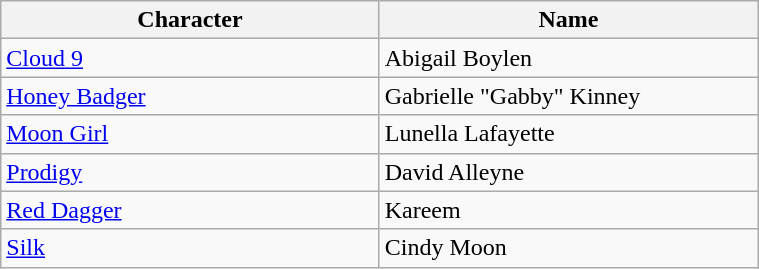<table class="wikitable sortable" style="width:40%;">
<tr>
<th scope=col style="width:20%;">Character</th>
<th scope=col style="width:20%;">Name</th>
</tr>
<tr>
<td><a href='#'>Cloud 9</a></td>
<td>Abigail Boylen</td>
</tr>
<tr>
<td><a href='#'>Honey Badger</a></td>
<td>Gabrielle "Gabby" Kinney</td>
</tr>
<tr>
<td><a href='#'>Moon Girl</a></td>
<td>Lunella Lafayette</td>
</tr>
<tr>
<td><a href='#'>Prodigy</a></td>
<td>David Alleyne</td>
</tr>
<tr>
<td><a href='#'>Red Dagger</a></td>
<td>Kareem</td>
</tr>
<tr>
<td><a href='#'>Silk</a></td>
<td>Cindy Moon</td>
</tr>
</table>
